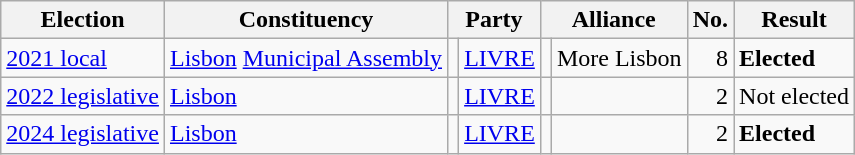<table class="wikitable" style="text-align:left;">
<tr>
<th scope=col>Election</th>
<th scope=col>Constituency</th>
<th scope=col colspan="2">Party</th>
<th scope=col colspan="2">Alliance</th>
<th scope=col>No.</th>
<th scope=col>Result</th>
</tr>
<tr>
<td><a href='#'>2021 local</a></td>
<td><a href='#'>Lisbon</a> <a href='#'>Municipal Assembly</a></td>
<td></td>
<td><a href='#'>LIVRE</a></td>
<td></td>
<td>More Lisbon</td>
<td align=right>8</td>
<td><strong>Elected</strong></td>
</tr>
<tr>
<td><a href='#'>2022 legislative</a></td>
<td><a href='#'>Lisbon</a></td>
<td></td>
<td><a href='#'>LIVRE</a></td>
<td></td>
<td></td>
<td align=right>2</td>
<td>Not elected</td>
</tr>
<tr>
<td><a href='#'>2024 legislative</a></td>
<td><a href='#'>Lisbon</a></td>
<td></td>
<td><a href='#'>LIVRE</a></td>
<td></td>
<td></td>
<td align=right>2</td>
<td><strong>Elected</strong></td>
</tr>
</table>
